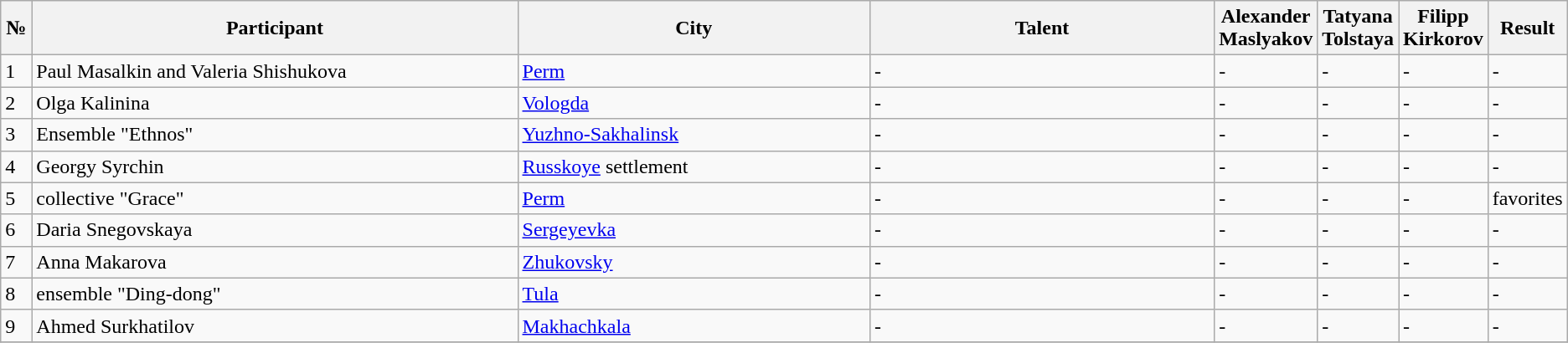<table class="wikitable">
<tr>
<th width="2%">№</th>
<th width="35%">Participant</th>
<th width="25%">City</th>
<th width="25%">Talent</th>
<th width="3%">Alexander Maslyakov</th>
<th width="3%">Tatyana Tolstaya</th>
<th width="3%">Filipp Kirkorov</th>
<th width="3%">Result</th>
</tr>
<tr>
<td>1</td>
<td>Paul Masalkin and Valeria Shishukova</td>
<td><a href='#'>Perm</a></td>
<td>-</td>
<td>-</td>
<td>-</td>
<td>-</td>
<td>-</td>
</tr>
<tr>
<td>2</td>
<td>Olga Kalinina</td>
<td><a href='#'>Vologda</a></td>
<td>-</td>
<td>-</td>
<td>-</td>
<td>-</td>
<td>-</td>
</tr>
<tr>
<td>3</td>
<td>Ensemble "Ethnos"</td>
<td><a href='#'>Yuzhno-Sakhalinsk</a></td>
<td>-</td>
<td>-</td>
<td>-</td>
<td>-</td>
<td>-</td>
</tr>
<tr>
<td>4</td>
<td>Georgy Syrchin</td>
<td><a href='#'>Russkoye</a> settlement</td>
<td>-</td>
<td>-</td>
<td>-</td>
<td>-</td>
<td>-</td>
</tr>
<tr>
<td>5</td>
<td>collective "Grace"</td>
<td><a href='#'>Perm</a></td>
<td>-</td>
<td>-</td>
<td>-</td>
<td>-</td>
<td>favorites</td>
</tr>
<tr>
<td>6</td>
<td>Daria Snegovskaya</td>
<td><a href='#'>Sergeyevka</a></td>
<td>-</td>
<td>-</td>
<td>-</td>
<td>-</td>
<td>-</td>
</tr>
<tr>
<td>7</td>
<td>Anna Makarova</td>
<td><a href='#'>Zhukovsky</a></td>
<td>-</td>
<td>-</td>
<td>-</td>
<td>-</td>
<td>-</td>
</tr>
<tr>
<td>8</td>
<td>ensemble "Ding-dong"</td>
<td><a href='#'>Tula</a></td>
<td>-</td>
<td>-</td>
<td>-</td>
<td>-</td>
<td>-</td>
</tr>
<tr>
<td>9</td>
<td>Ahmed Surkhatilov</td>
<td><a href='#'>Makhachkala</a></td>
<td>-</td>
<td>-</td>
<td>-</td>
<td>-</td>
<td>-</td>
</tr>
<tr>
</tr>
</table>
